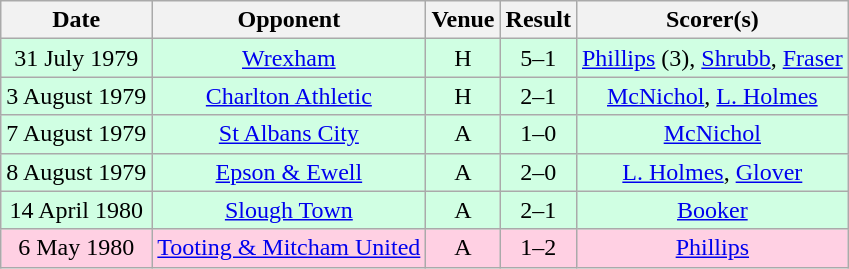<table class="wikitable sortable" style="text-align:center;">
<tr>
<th>Date</th>
<th>Opponent</th>
<th>Venue</th>
<th>Result</th>
<th>Scorer(s)</th>
</tr>
<tr style="background:#d0ffe3;">
<td>31 July 1979</td>
<td><a href='#'>Wrexham</a></td>
<td>H</td>
<td>5–1</td>
<td><a href='#'>Phillips</a> (3), <a href='#'>Shrubb</a>, <a href='#'>Fraser</a></td>
</tr>
<tr style="background:#d0ffe3;">
<td>3 August 1979</td>
<td><a href='#'>Charlton Athletic</a></td>
<td>H</td>
<td>2–1</td>
<td><a href='#'>McNichol</a>, <a href='#'>L. Holmes</a></td>
</tr>
<tr style="background:#d0ffe3;">
<td>7 August 1979</td>
<td><a href='#'>St Albans City</a></td>
<td>A</td>
<td>1–0</td>
<td><a href='#'>McNichol</a></td>
</tr>
<tr style="background:#d0ffe3;">
<td>8 August 1979</td>
<td><a href='#'>Epson & Ewell</a></td>
<td>A</td>
<td>2–0</td>
<td><a href='#'>L. Holmes</a>, <a href='#'>Glover</a></td>
</tr>
<tr style="background:#d0ffe3;">
<td>14 April 1980</td>
<td><a href='#'>Slough Town</a></td>
<td>A</td>
<td>2–1</td>
<td><a href='#'>Booker</a></td>
</tr>
<tr style="background:#ffd0e3;">
<td>6 May 1980</td>
<td><a href='#'>Tooting & Mitcham United</a></td>
<td>A</td>
<td>1–2</td>
<td><a href='#'>Phillips</a></td>
</tr>
</table>
